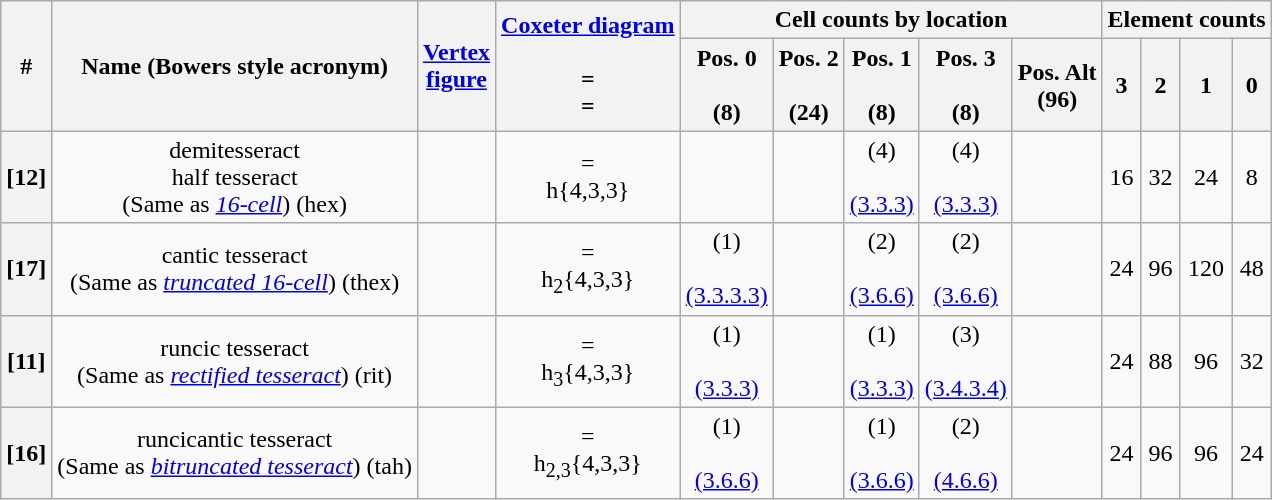<table class="wikitable">
<tr>
<th rowspan=2>#</th>
<th rowspan=2>Name (Bowers style acronym)</th>
<th rowspan=2><a href='#'>Vertex<br>figure</a></th>
<th rowspan=2><a href='#'>Coxeter diagram</a><br><br> = <br> = </th>
<th colspan=5>Cell counts by location</th>
<th colspan=4>Element counts</th>
</tr>
<tr>
<th>Pos. 0<br><br>(8)</th>
<th>Pos. 2<br><br>(24)</th>
<th>Pos. 1<br><br>(8)</th>
<th>Pos. 3<br><br>(8)</th>
<th>Pos. Alt<br>(96)</th>
<th>3</th>
<th>2</th>
<th>1</th>
<th>0</th>
</tr>
<tr align=center>
<th>[12]</th>
<td align=center>demitesseract<br>half tesseract<br>(Same as <em><a href='#'>16-cell</a></em>) (hex)</td>
<td></td>
<td align=center> = <br>h{4,3,3}</td>
<td></td>
<td></td>
<td>(4)<br><br><a href='#'>(3.3.3)</a></td>
<td>(4)<br><br><a href='#'>(3.3.3)</a></td>
<td></td>
<td>16</td>
<td>32</td>
<td>24</td>
<td>8</td>
</tr>
<tr align=center>
<th>[17]</th>
<td align=center>cantic tesseract<br>(Same as <em><a href='#'>truncated 16-cell</a></em>) (thex)</td>
<td></td>
<td align=center> = <br>h<sub>2</sub>{4,3,3}</td>
<td>(1)<br><br><a href='#'>(3.3.3.3)</a></td>
<td></td>
<td>(2)<br><br><a href='#'>(3.6.6)</a></td>
<td>(2)<br><br><a href='#'>(3.6.6)</a></td>
<td></td>
<td>24</td>
<td>96</td>
<td>120</td>
<td>48</td>
</tr>
<tr align=center>
<th>[11]</th>
<td align=center>runcic tesseract<br>(Same as <em><a href='#'>rectified tesseract</a></em>) (rit)</td>
<td></td>
<td align=center> = <br>h<sub>3</sub>{4,3,3}</td>
<td>(1)<br><br><a href='#'>(3.3.3)</a></td>
<td></td>
<td>(1)<br><br><a href='#'>(3.3.3)</a></td>
<td>(3)<br><br><a href='#'>(3.4.3.4)</a></td>
<td></td>
<td>24</td>
<td>88</td>
<td>96</td>
<td>32</td>
</tr>
<tr align=center>
<th>[16]</th>
<td align=center>runcicantic tesseract<br>(Same as <em><a href='#'>bitruncated tesseract</a></em>) (tah)</td>
<td></td>
<td align=center> = <br>h<sub>2,3</sub>{4,3,3}</td>
<td>(1)<br><br><a href='#'>(3.6.6)</a></td>
<td></td>
<td>(1)<br><br><a href='#'>(3.6.6)</a></td>
<td>(2)<br><br><a href='#'>(4.6.6)</a></td>
<td></td>
<td>24</td>
<td>96</td>
<td>96</td>
<td>24</td>
</tr>
</table>
